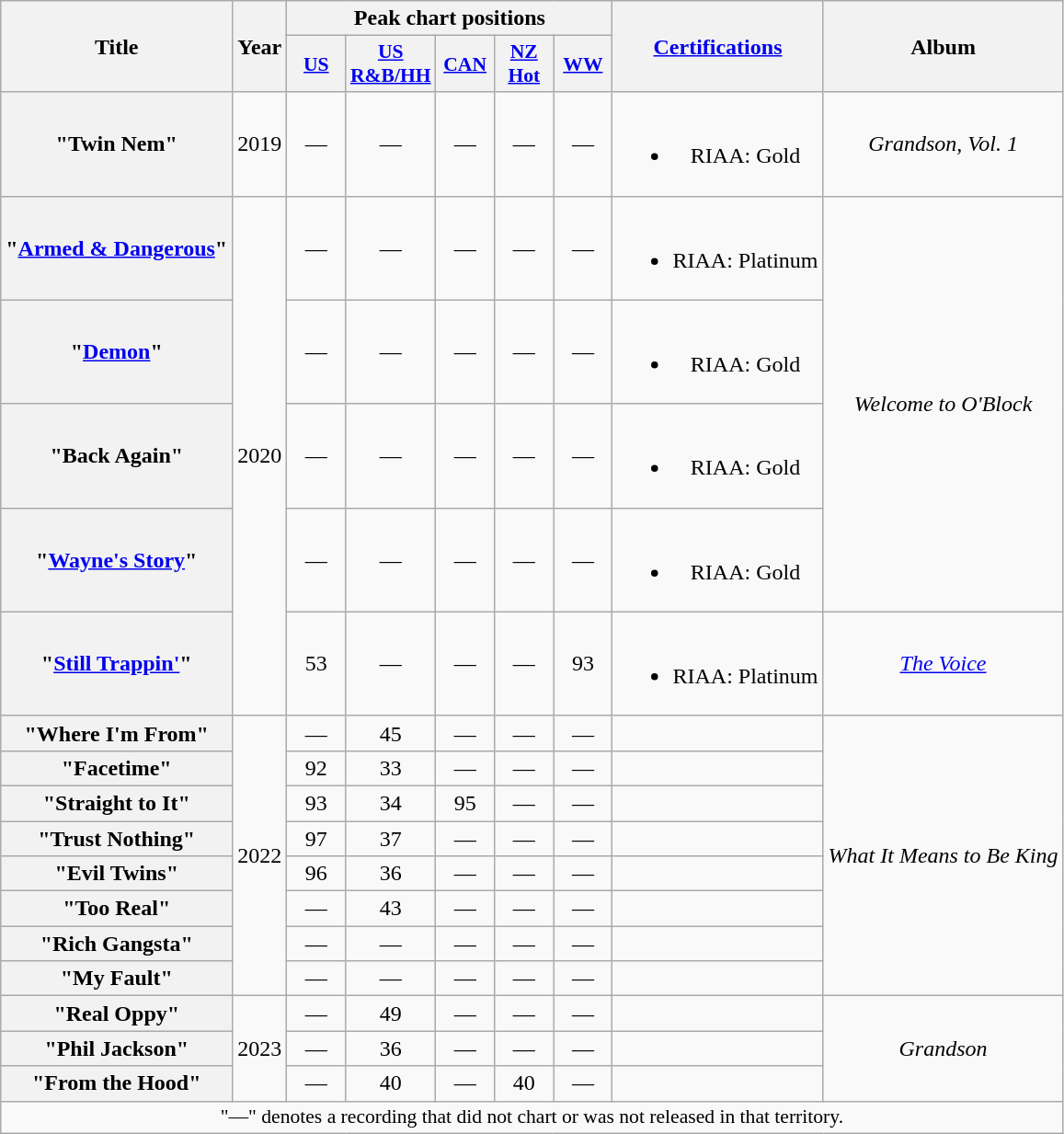<table class="wikitable plainrowheaders" style="text-align:center;">
<tr>
<th scope="col" rowspan="2">Title</th>
<th scope="col" rowspan="2">Year</th>
<th scope="col" colspan="5">Peak chart positions</th>
<th scope="col" rowspan="2"><a href='#'>Certifications</a></th>
<th scope="col" rowspan="2">Album</th>
</tr>
<tr>
<th scope="col" style="width:2.5em;font-size:90%;"><a href='#'>US</a><br></th>
<th scope="col" style="width:2.5em;font-size:90%;"><a href='#'>US R&B/HH</a><br></th>
<th scope="col" style="width:2.5em;font-size:90%;"><a href='#'>CAN</a><br></th>
<th scope="col" style="width:2.5em;font-size:90%;"><a href='#'>NZ<br>Hot</a><br></th>
<th scope="col" style="width:2.5em;font-size:90%;"><a href='#'>WW</a><br></th>
</tr>
<tr>
<th scope="row">"Twin Nem"<br></th>
<td>2019</td>
<td>—</td>
<td>—</td>
<td>—</td>
<td>—</td>
<td>—</td>
<td><br><ul><li>RIAA: Gold</li></ul></td>
<td><em>Grandson, Vol. 1</em></td>
</tr>
<tr>
<th scope="row">"<a href='#'>Armed & Dangerous</a>"</th>
<td rowspan="5">2020</td>
<td>—</td>
<td>—</td>
<td>—</td>
<td>—</td>
<td>—</td>
<td><br><ul><li>RIAA: Platinum</li></ul></td>
<td rowspan="4"><em>Welcome to O'Block</em></td>
</tr>
<tr>
<th scope="row">"<a href='#'>Demon</a>"</th>
<td>—</td>
<td>—</td>
<td>—</td>
<td>—</td>
<td>—</td>
<td><br><ul><li>RIAA: Gold</li></ul></td>
</tr>
<tr>
<th scope="row">"Back Again"<br></th>
<td>—</td>
<td>—</td>
<td>—</td>
<td>—</td>
<td>—</td>
<td><br><ul><li>RIAA: Gold</li></ul></td>
</tr>
<tr>
<th scope="row">"<a href='#'>Wayne's Story</a>"</th>
<td>—</td>
<td>—</td>
<td>—</td>
<td>—</td>
<td>—</td>
<td><br><ul><li>RIAA: Gold</li></ul></td>
</tr>
<tr>
<th scope="row">"<a href='#'>Still Trappin'</a>"<br></th>
<td>53</td>
<td>—</td>
<td>—</td>
<td>—</td>
<td>93</td>
<td><br><ul><li>RIAA: Platinum</li></ul></td>
<td><em><a href='#'>The Voice</a></em></td>
</tr>
<tr>
<th scope="row">"Where I'm From"</th>
<td rowspan="8">2022</td>
<td>—</td>
<td>45</td>
<td>—</td>
<td>—</td>
<td>—</td>
<td></td>
<td rowspan="8"><em>What It Means to Be King</em></td>
</tr>
<tr>
<th scope="row">"Facetime"<br></th>
<td>92</td>
<td>33</td>
<td>—</td>
<td>—</td>
<td>—</td>
<td></td>
</tr>
<tr>
<th scope="row">"Straight to It"<br></th>
<td>93</td>
<td>34</td>
<td>95</td>
<td>—</td>
<td>—</td>
<td></td>
</tr>
<tr>
<th scope="row">"Trust Nothing"<br></th>
<td>97</td>
<td>37</td>
<td>—</td>
<td>—</td>
<td>—</td>
<td></td>
</tr>
<tr>
<th scope="row">"Evil Twins"<br></th>
<td>96</td>
<td>36</td>
<td>—</td>
<td>—</td>
<td>—</td>
<td></td>
</tr>
<tr>
<th scope="row">"Too Real"</th>
<td>—</td>
<td>43</td>
<td>—</td>
<td>—</td>
<td>—</td>
<td></td>
</tr>
<tr>
<th scope="row">"Rich Gangsta"<br></th>
<td>—</td>
<td>—</td>
<td>—</td>
<td>—</td>
<td>—</td>
<td></td>
</tr>
<tr>
<th scope="row">"My Fault"<br></th>
<td>—</td>
<td>—</td>
<td>—</td>
<td>—</td>
<td>—</td>
<td></td>
</tr>
<tr>
<th scope="row">"Real Oppy"<br></th>
<td rowspan="3">2023</td>
<td>—</td>
<td>49</td>
<td>—</td>
<td>—</td>
<td>—</td>
<td></td>
<td rowspan="3"><em>Grandson</em></td>
</tr>
<tr>
<th scope="row">"Phil Jackson"<br></th>
<td>—</td>
<td>36</td>
<td>—</td>
<td>—</td>
<td>—</td>
<td></td>
</tr>
<tr>
<th scope="row">"From the Hood"<br></th>
<td>—</td>
<td>40</td>
<td>—</td>
<td>40</td>
<td>—</td>
<td></td>
</tr>
<tr>
<td colspan="14" style="font-size:90%">"—" denotes a recording that did not chart or was not released in that territory.</td>
</tr>
</table>
